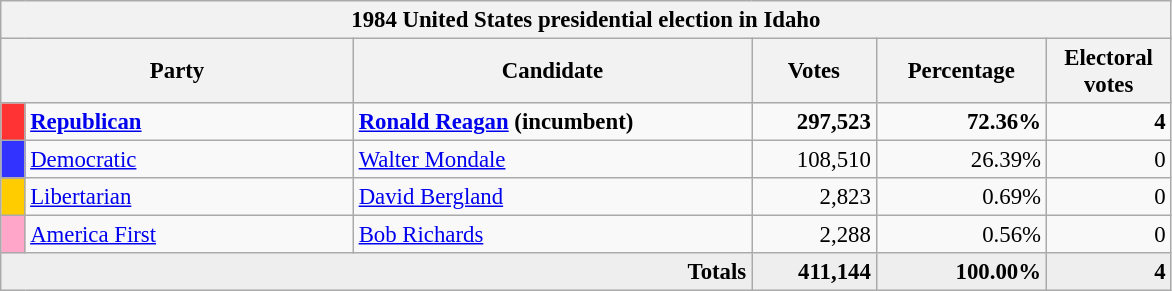<table class="wikitable" style="font-size: 95%;">
<tr>
<th colspan="6">1984 United States presidential election in Idaho</th>
</tr>
<tr>
<th colspan="2" style="width: 15em">Party</th>
<th style="width: 17em">Candidate</th>
<th style="width: 5em">Votes</th>
<th style="width: 7em">Percentage</th>
<th style="width: 5em">Electoral votes</th>
</tr>
<tr>
<th style="background:#f33; width:3px;"></th>
<td style="width: 130px"><strong><a href='#'>Republican</a></strong></td>
<td><strong><a href='#'>Ronald Reagan</a> (incumbent)</strong></td>
<td style="text-align:right;"><strong>297,523</strong></td>
<td style="text-align:right;"><strong>72.36%</strong></td>
<td style="text-align:right;"><strong>4</strong></td>
</tr>
<tr>
<th style="background:#33f; width:3px;"></th>
<td style="width: 130px"><a href='#'>Democratic</a></td>
<td><a href='#'>Walter Mondale</a></td>
<td style="text-align:right;">108,510</td>
<td style="text-align:right;">26.39%</td>
<td style="text-align:right;">0</td>
</tr>
<tr>
<th style="background:#FFCC00; width:3px;"></th>
<td style="width: 130px"><a href='#'>Libertarian</a></td>
<td><a href='#'>David Bergland</a></td>
<td style="text-align:right;">2,823</td>
<td style="text-align:right;">0.69%</td>
<td style="text-align:right;">0</td>
</tr>
<tr>
<th style="background:#FFA6C9; width:3px;"></th>
<td style="width: 130px"><a href='#'>America First</a></td>
<td><a href='#'>Bob Richards</a></td>
<td style="text-align:right;">2,288</td>
<td style="text-align:right;">0.56%</td>
<td style="text-align:right;">0</td>
</tr>
<tr style="background:#eee; text-align:right;">
<td colspan="3"><strong>Totals</strong></td>
<td><strong>411,144</strong></td>
<td><strong>100.00%</strong></td>
<td><strong>4</strong></td>
</tr>
</table>
